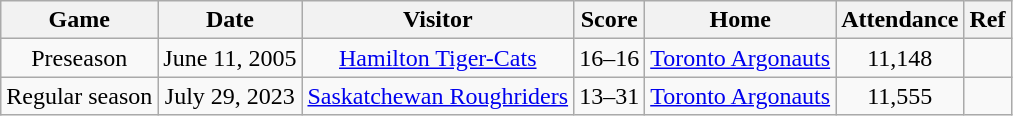<table class="wikitable" style="text-align:center">
<tr>
<th>Game</th>
<th>Date</th>
<th>Visitor</th>
<th>Score</th>
<th>Home</th>
<th>Attendance</th>
<th>Ref</th>
</tr>
<tr>
<td>Preseason</td>
<td>June 11, 2005</td>
<td><a href='#'>Hamilton Tiger-Cats</a></td>
<td>16–16</td>
<td><a href='#'>Toronto Argonauts</a></td>
<td>11,148</td>
<td></td>
</tr>
<tr>
<td>Regular season</td>
<td>July 29, 2023</td>
<td><a href='#'>Saskatchewan Roughriders</a></td>
<td>13–31</td>
<td><a href='#'>Toronto Argonauts</a></td>
<td>11,555</td>
<td></td>
</tr>
</table>
